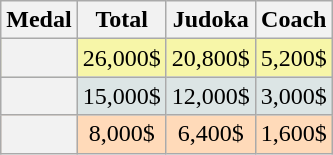<table class=wikitable style="text-align:center;">
<tr>
<th>Medal</th>
<th>Total</th>
<th>Judoka</th>
<th>Coach</th>
</tr>
<tr bgcolor=F7F6A8>
<th></th>
<td>26,000$</td>
<td>20,800$</td>
<td>5,200$</td>
</tr>
<tr bgcolor=DCE5E5>
<th></th>
<td>15,000$</td>
<td>12,000$</td>
<td>3,000$</td>
</tr>
<tr bgcolor=FFDAB9>
<th></th>
<td>8,000$</td>
<td>6,400$</td>
<td>1,600$</td>
</tr>
</table>
